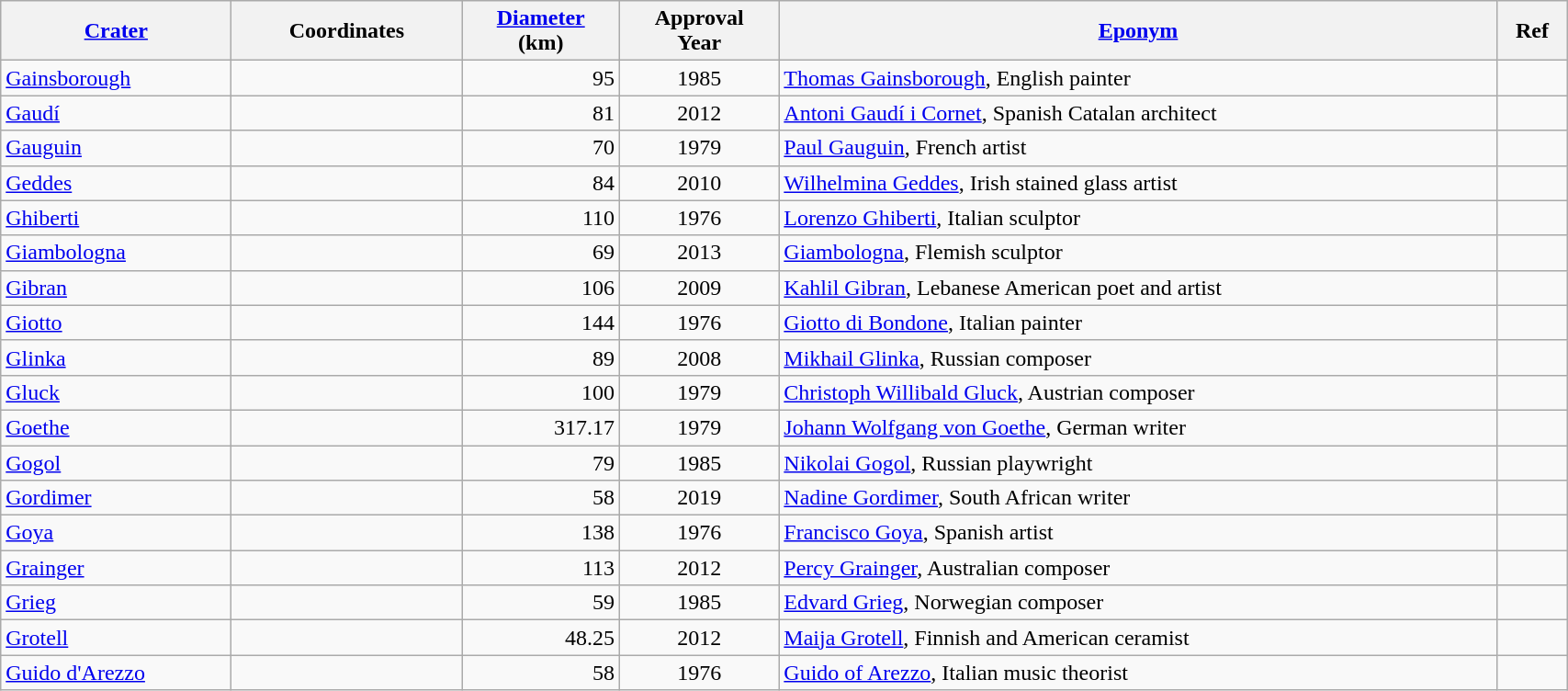<table class="wikitable sortable" style="min-width: 90%">
<tr>
<th style="width:10em"><a href='#'>Crater</a></th>
<th style="width:10em">Coordinates</th>
<th><a href='#'>Diameter</a><br>(km)</th>
<th>Approval<br>Year</th>
<th class="unsortable"><a href='#'>Eponym</a></th>
<th class="unsortable">Ref</th>
</tr>
<tr id="Gainsborough">
<td><a href='#'>Gainsborough</a></td>
<td></td>
<td align=right>95</td>
<td align=center>1985</td>
<td><a href='#'>Thomas Gainsborough</a>, English painter</td>
<td></td>
</tr>
<tr id="Gaudí">
<td><a href='#'>Gaudí</a></td>
<td></td>
<td align=right>81</td>
<td align=center>2012</td>
<td><a href='#'>Antoni Gaudí i Cornet</a>, Spanish Catalan architect</td>
<td></td>
</tr>
<tr id="Gauguin">
<td><a href='#'>Gauguin</a></td>
<td></td>
<td align=right>70</td>
<td align=center>1979</td>
<td><a href='#'>Paul Gauguin</a>, French artist</td>
<td></td>
</tr>
<tr id="Geddes">
<td><a href='#'>Geddes</a></td>
<td></td>
<td align=right>84</td>
<td align=center>2010</td>
<td><a href='#'>Wilhelmina Geddes</a>, Irish stained glass artist</td>
<td></td>
</tr>
<tr id="Ghiberti">
<td><a href='#'>Ghiberti</a></td>
<td></td>
<td align=right>110</td>
<td align=center>1976</td>
<td><a href='#'>Lorenzo Ghiberti</a>, Italian sculptor</td>
<td></td>
</tr>
<tr id="Giambologna">
<td><a href='#'>Giambologna</a></td>
<td></td>
<td align=right>69</td>
<td align=center>2013</td>
<td><a href='#'>Giambologna</a>, Flemish sculptor</td>
<td></td>
</tr>
<tr id="Gibran">
<td><a href='#'>Gibran</a></td>
<td></td>
<td align=right>106</td>
<td align=center>2009</td>
<td><a href='#'>Kahlil Gibran</a>, Lebanese American poet and artist</td>
<td></td>
</tr>
<tr id="Giotto">
<td><a href='#'>Giotto</a></td>
<td></td>
<td align=right>144</td>
<td align=center>1976</td>
<td><a href='#'>Giotto di Bondone</a>, Italian painter</td>
<td></td>
</tr>
<tr id="Glinka">
<td><a href='#'>Glinka</a></td>
<td></td>
<td align=right>89</td>
<td align=center>2008</td>
<td><a href='#'>Mikhail Glinka</a>, Russian composer</td>
<td></td>
</tr>
<tr id="Gluck">
<td><a href='#'>Gluck</a></td>
<td></td>
<td align=right>100</td>
<td align=center>1979</td>
<td><a href='#'>Christoph Willibald Gluck</a>, Austrian composer</td>
<td></td>
</tr>
<tr id="Goethe">
<td><a href='#'>Goethe</a></td>
<td></td>
<td align=right>317.17</td>
<td align=center>1979</td>
<td><a href='#'>Johann Wolfgang von Goethe</a>, German writer</td>
<td></td>
</tr>
<tr id="Gogol">
<td><a href='#'>Gogol</a></td>
<td></td>
<td align=right>79</td>
<td align=center>1985</td>
<td><a href='#'>Nikolai Gogol</a>, Russian playwright</td>
<td></td>
</tr>
<tr id="Gordimer">
<td><a href='#'>Gordimer</a></td>
<td></td>
<td align=right>58</td>
<td align=center>2019</td>
<td><a href='#'>Nadine Gordimer</a>, South African writer</td>
<td></td>
</tr>
<tr id="Goya">
<td><a href='#'>Goya</a></td>
<td></td>
<td align=right>138</td>
<td align=center>1976</td>
<td><a href='#'>Francisco Goya</a>, Spanish artist</td>
<td></td>
</tr>
<tr id="Grainger">
<td><a href='#'>Grainger</a></td>
<td></td>
<td align=right>113</td>
<td align=center>2012</td>
<td><a href='#'>Percy Grainger</a>, Australian composer</td>
<td></td>
</tr>
<tr id="Grieg">
<td><a href='#'>Grieg</a></td>
<td></td>
<td align=right>59</td>
<td align=center>1985</td>
<td><a href='#'>Edvard Grieg</a>, Norwegian composer</td>
<td></td>
</tr>
<tr id="Grotell">
<td><a href='#'>Grotell</a></td>
<td></td>
<td align=right>48.25</td>
<td align=center>2012</td>
<td><a href='#'>Maija Grotell</a>, Finnish and American ceramist</td>
<td></td>
</tr>
<tr id="Guido d'Arezzo">
<td><a href='#'>Guido d'Arezzo</a></td>
<td></td>
<td align=right>58</td>
<td align=center>1976</td>
<td><a href='#'>Guido of Arezzo</a>, Italian music theorist</td>
<td></td>
</tr>
</table>
